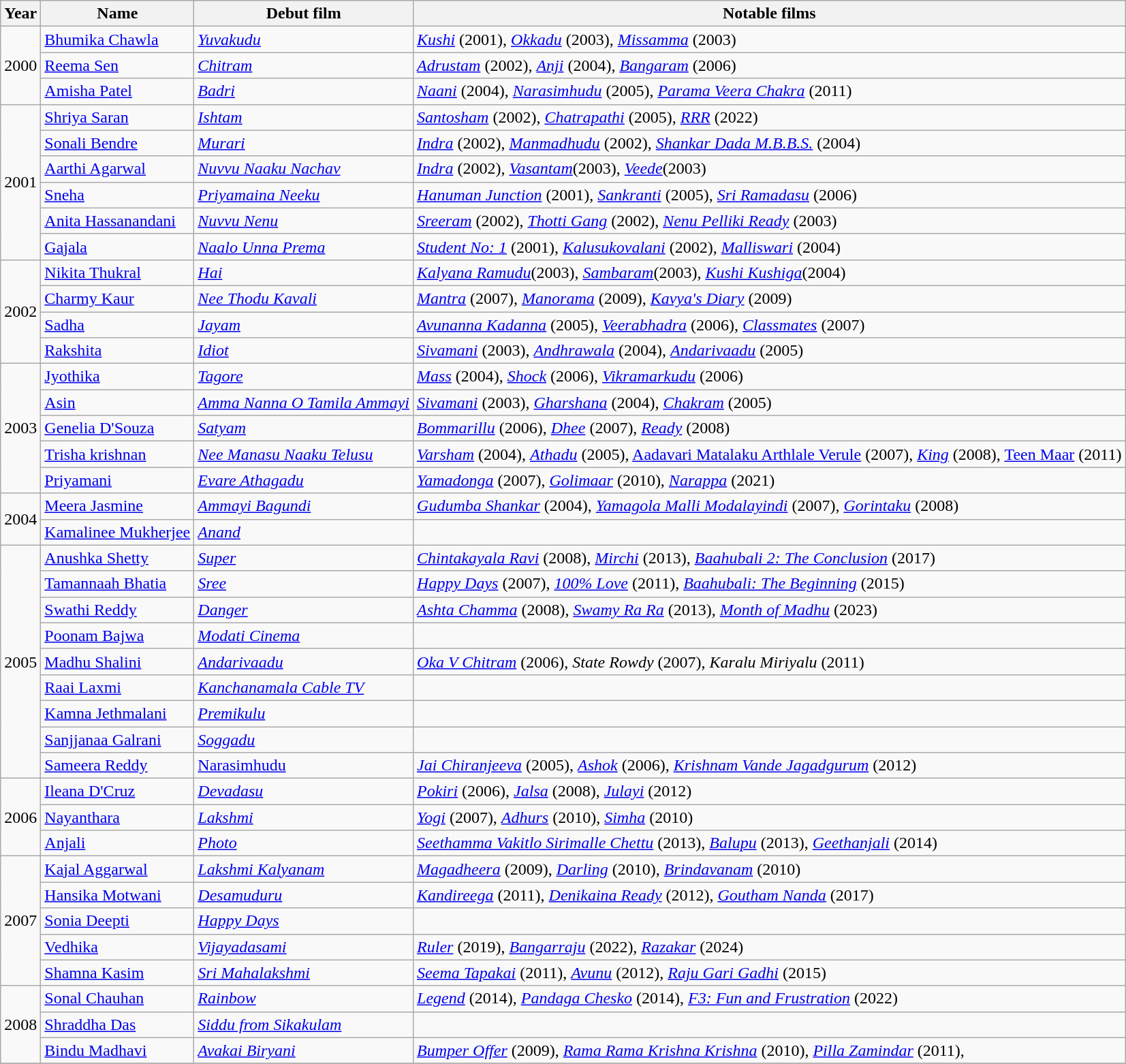<table class="wikitable sortable">
<tr>
<th>Year</th>
<th>Name</th>
<th>Debut film</th>
<th>Notable films</th>
</tr>
<tr>
<td rowspan="3">2000</td>
<td><a href='#'>Bhumika Chawla</a></td>
<td><em><a href='#'>Yuvakudu</a></em></td>
<td><em><a href='#'>Kushi</a></em> (2001), <em><a href='#'>Okkadu</a></em> (2003), <em><a href='#'>Missamma</a></em> (2003)</td>
</tr>
<tr>
<td><a href='#'>Reema Sen</a></td>
<td><em><a href='#'>Chitram</a></em></td>
<td><em><a href='#'>Adrustam</a></em> (2002), <em><a href='#'>Anji</a></em> (2004), <em><a href='#'>Bangaram</a></em> (2006)</td>
</tr>
<tr>
<td><a href='#'>Amisha Patel</a></td>
<td><em><a href='#'>Badri</a></em></td>
<td><em><a href='#'>Naani</a></em> (2004), <em><a href='#'>Narasimhudu</a></em> (2005), <em><a href='#'>Parama Veera Chakra</a></em> (2011)</td>
</tr>
<tr>
<td rowspan="6">2001</td>
<td><a href='#'>Shriya Saran</a></td>
<td><em><a href='#'>Ishtam</a></em></td>
<td><em><a href='#'>Santosham</a></em> (2002), <em><a href='#'>Chatrapathi</a></em> (2005), <em><a href='#'>RRR</a></em> (2022)</td>
</tr>
<tr>
<td><a href='#'>Sonali Bendre</a></td>
<td><em><a href='#'>Murari</a></em></td>
<td><em><a href='#'>Indra</a></em> (2002), <em><a href='#'>Manmadhudu</a></em> (2002), <em><a href='#'>Shankar Dada M.B.B.S.</a></em> (2004)</td>
</tr>
<tr>
<td><a href='#'>Aarthi Agarwal</a></td>
<td><em><a href='#'>Nuvvu Naaku Nachav</a></em></td>
<td><em><a href='#'>Indra</a></em> (2002), <em><a href='#'>Vasantam</a></em>(2003), <em><a href='#'>Veede</a></em>(2003)</td>
</tr>
<tr>
<td><a href='#'>Sneha</a></td>
<td><em><a href='#'>Priyamaina Neeku</a></em></td>
<td><em><a href='#'>Hanuman Junction</a></em> (2001), <em><a href='#'>Sankranti</a></em> (2005), <em><a href='#'>Sri Ramadasu</a></em> (2006)</td>
</tr>
<tr>
<td><a href='#'>Anita Hassanandani</a></td>
<td><em><a href='#'>Nuvvu Nenu</a></em></td>
<td><em><a href='#'>Sreeram</a></em> (2002), <em><a href='#'>Thotti Gang</a></em> (2002), <em><a href='#'>Nenu Pelliki Ready</a></em> (2003)</td>
</tr>
<tr>
<td><a href='#'>Gajala</a></td>
<td><em><a href='#'>Naalo Unna Prema</a></em></td>
<td><em><a href='#'>Student No: 1</a></em> (2001), <em><a href='#'>Kalusukovalani</a></em> (2002), <em><a href='#'>Malliswari</a></em> (2004)</td>
</tr>
<tr>
<td rowspan="4">2002</td>
<td><a href='#'>Nikita Thukral</a></td>
<td><em><a href='#'>Hai</a></em></td>
<td><em><a href='#'>Kalyana Ramudu</a></em>(2003), <em><a href='#'>Sambaram</a></em>(2003),  <em><a href='#'>Kushi Kushiga</a></em>(2004)</td>
</tr>
<tr>
<td><a href='#'>Charmy Kaur</a></td>
<td><em><a href='#'>Nee Thodu Kavali</a></em></td>
<td><em><a href='#'>Mantra</a></em> (2007),  <em><a href='#'>Manorama</a></em> (2009), <em><a href='#'>Kavya's Diary</a></em> (2009)</td>
</tr>
<tr>
<td><a href='#'>Sadha</a></td>
<td><em><a href='#'>Jayam</a></em></td>
<td><em><a href='#'>Avunanna Kadanna</a></em> (2005), <em><a href='#'>Veerabhadra</a></em> (2006), <em><a href='#'>Classmates</a></em> (2007)</td>
</tr>
<tr>
<td><a href='#'>Rakshita</a></td>
<td><em><a href='#'>Idiot</a></em></td>
<td><em><a href='#'>Sivamani</a></em> (2003), <em><a href='#'>Andhrawala</a></em> (2004), <em><a href='#'>Andarivaadu</a></em> (2005)</td>
</tr>
<tr>
<td rowspan="5">2003</td>
<td><a href='#'>Jyothika</a></td>
<td><em><a href='#'>Tagore</a></em></td>
<td><em><a href='#'>Mass</a></em> (2004), <em><a href='#'>Shock</a></em> (2006), <em><a href='#'>Vikramarkudu</a></em> (2006)</td>
</tr>
<tr>
<td><a href='#'>Asin</a></td>
<td><em><a href='#'>Amma Nanna O Tamila Ammayi</a></em></td>
<td><em><a href='#'>Sivamani</a></em> (2003), <em><a href='#'>Gharshana</a></em> (2004), <em><a href='#'>Chakram</a></em> (2005)</td>
</tr>
<tr>
<td><a href='#'>Genelia D'Souza</a></td>
<td><em><a href='#'>Satyam</a></em></td>
<td><em><a href='#'>Bommarillu</a></em> (2006), <em><a href='#'>Dhee</a></em> (2007), <em><a href='#'>Ready</a></em> (2008)</td>
</tr>
<tr>
<td><a href='#'>Trisha krishnan</a></td>
<td><em><a href='#'>Nee Manasu Naaku Telusu</a></em></td>
<td><em><a href='#'>Varsham</a></em> (2004), <em><a href='#'>Athadu</a></em> (2005), <a href='#'>Aadavari Matalaku Arthlale Verule</a> (2007), <em><a href='#'>King</a></em> (2008), <a href='#'>Teen Maar</a> (2011)</td>
</tr>
<tr>
<td><a href='#'>Priyamani</a></td>
<td><em><a href='#'>Evare Athagadu</a></em></td>
<td><em><a href='#'>Yamadonga</a></em> (2007),  <em><a href='#'>Golimaar</a></em> (2010), <em><a href='#'>Narappa</a></em> (2021)</td>
</tr>
<tr>
<td rowspan="2">2004</td>
<td><a href='#'>Meera Jasmine</a></td>
<td><em><a href='#'>Ammayi Bagundi</a></em></td>
<td><em><a href='#'>Gudumba Shankar</a></em> (2004), <em><a href='#'>Yamagola Malli Modalayindi</a></em> (2007), <em><a href='#'>Gorintaku</a></em> (2008)</td>
</tr>
<tr>
<td><a href='#'>Kamalinee Mukherjee</a></td>
<td><em><a href='#'>Anand</a></em></td>
<td></td>
</tr>
<tr>
<td rowspan="9">2005</td>
<td><a href='#'>Anushka Shetty</a></td>
<td><em><a href='#'>Super</a></em></td>
<td><em><a href='#'>Chintakayala Ravi</a></em> (2008), <em><a href='#'>Mirchi</a></em> (2013), <em><a href='#'>Baahubali 2: The Conclusion</a></em> (2017)</td>
</tr>
<tr>
<td><a href='#'>Tamannaah Bhatia</a></td>
<td><em><a href='#'>Sree</a></em></td>
<td><em><a href='#'>Happy Days</a></em> (2007), <em><a href='#'>100% Love</a></em> (2011),  <em><a href='#'>Baahubali: The Beginning</a></em> (2015)</td>
</tr>
<tr>
<td><a href='#'>Swathi Reddy</a></td>
<td><em><a href='#'>Danger</a></em></td>
<td><em><a href='#'>Ashta Chamma</a></em> (2008), <em><a href='#'>Swamy Ra Ra</a></em> (2013), <em><a href='#'>Month of Madhu</a></em> (2023)</td>
</tr>
<tr>
<td><a href='#'>Poonam Bajwa</a></td>
<td><em><a href='#'>Modati Cinema</a></em></td>
<td></td>
</tr>
<tr>
<td><a href='#'>Madhu Shalini</a></td>
<td><em><a href='#'>Andarivaadu</a></em></td>
<td><em><a href='#'>Oka V Chitram</a></em> (2006), <em>State Rowdy</em> (2007), <em>Karalu Miriyalu</em> (2011)</td>
</tr>
<tr>
<td><a href='#'>Raai Laxmi</a></td>
<td><em><a href='#'>Kanchanamala Cable TV</a></em></td>
<td></td>
</tr>
<tr>
<td><a href='#'>Kamna Jethmalani</a></td>
<td><em><a href='#'>Premikulu</a></em></td>
<td></td>
</tr>
<tr>
<td><a href='#'>Sanjjanaa Galrani</a></td>
<td><em><a href='#'>Soggadu</a></em></td>
<td></td>
</tr>
<tr>
<td><a href='#'>Sameera Reddy</a></td>
<td><a href='#'>Narasimhudu</a></td>
<td><em><a href='#'>Jai Chiranjeeva</a></em> (2005), <em><a href='#'>Ashok</a></em> (2006), <em><a href='#'>Krishnam Vande Jagadgurum</a></em> (2012)</td>
</tr>
<tr>
<td rowspan="3">2006</td>
<td><a href='#'>Ileana D'Cruz</a></td>
<td><em><a href='#'>Devadasu</a></em></td>
<td><em><a href='#'>Pokiri</a></em> (2006), <em><a href='#'>Jalsa</a></em> (2008), <em><a href='#'>Julayi</a></em> (2012)</td>
</tr>
<tr>
<td><a href='#'>Nayanthara</a></td>
<td><em><a href='#'>Lakshmi</a></em></td>
<td><em><a href='#'>Yogi</a></em> (2007), <em><a href='#'>Adhurs</a></em> (2010), <em><a href='#'>Simha</a></em> (2010)</td>
</tr>
<tr>
<td><a href='#'>Anjali</a></td>
<td><em><a href='#'>Photo</a></em></td>
<td><em><a href='#'>Seethamma Vakitlo Sirimalle Chettu</a></em> (2013), <em><a href='#'>Balupu</a></em> (2013), <a href='#'><em>Geethanjali</em></a> (2014)</td>
</tr>
<tr>
<td rowspan="5">2007</td>
<td><a href='#'>Kajal Aggarwal</a></td>
<td><em><a href='#'>Lakshmi Kalyanam</a></em></td>
<td><em><a href='#'>Magadheera</a></em> (2009), <em><a href='#'>Darling</a></em> (2010), <em><a href='#'>Brindavanam</a></em> (2010)</td>
</tr>
<tr>
<td><a href='#'>Hansika Motwani</a></td>
<td><em><a href='#'>Desamuduru</a></em></td>
<td><em><a href='#'>Kandireega</a></em> (2011), <em><a href='#'>Denikaina Ready</a></em> (2012), <em><a href='#'>Goutham Nanda</a></em> (2017)</td>
</tr>
<tr>
<td><a href='#'>Sonia Deepti</a></td>
<td><em><a href='#'>Happy Days</a></em></td>
<td></td>
</tr>
<tr>
<td><a href='#'>Vedhika</a></td>
<td><em><a href='#'>Vijayadasami</a></em></td>
<td><em><a href='#'>Ruler</a></em> (2019), <em><a href='#'>Bangarraju</a></em> (2022), <em><a href='#'>Razakar</a></em> (2024)</td>
</tr>
<tr>
<td><a href='#'>Shamna Kasim</a></td>
<td><em><a href='#'>Sri Mahalakshmi</a></em></td>
<td><em><a href='#'>Seema Tapakai</a></em> (2011), <em><a href='#'>Avunu</a></em> (2012), <em><a href='#'>Raju Gari Gadhi</a></em> (2015)</td>
</tr>
<tr>
<td rowspan="3">2008</td>
<td><a href='#'>Sonal Chauhan</a></td>
<td><em><a href='#'>Rainbow</a></em></td>
<td><em><a href='#'>Legend</a></em> (2014), <em><a href='#'>Pandaga Chesko</a></em> (2014), <em><a href='#'>F3: Fun and Frustration</a></em> (2022)</td>
</tr>
<tr>
<td><a href='#'>Shraddha Das</a></td>
<td><em><a href='#'>Siddu from Sikakulam</a></em></td>
<td></td>
</tr>
<tr>
<td><a href='#'>Bindu Madhavi</a></td>
<td><em><a href='#'>Avakai Biryani</a></em></td>
<td><em><a href='#'>Bumper Offer</a></em> (2009), <em><a href='#'>Rama Rama Krishna Krishna</a></em> (2010), <em><a href='#'>Pilla Zamindar</a></em> (2011),</td>
</tr>
<tr>
</tr>
</table>
